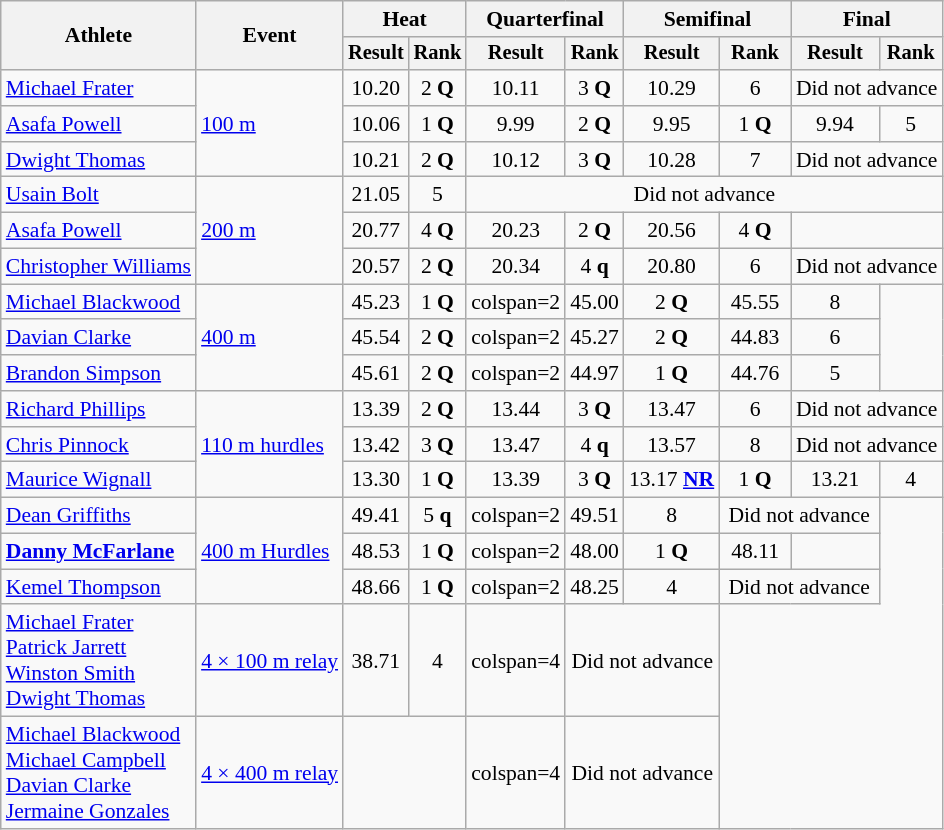<table class=wikitable style="font-size:90%">
<tr>
<th rowspan="2">Athlete</th>
<th rowspan="2">Event</th>
<th colspan="2">Heat</th>
<th colspan="2">Quarterfinal</th>
<th colspan="2">Semifinal</th>
<th colspan="2">Final</th>
</tr>
<tr style="font-size:95%">
<th>Result</th>
<th>Rank</th>
<th>Result</th>
<th>Rank</th>
<th>Result</th>
<th>Rank</th>
<th>Result</th>
<th>Rank</th>
</tr>
<tr align=center>
<td align=left><a href='#'>Michael Frater</a></td>
<td align=left rowspan=3><a href='#'>100 m</a></td>
<td>10.20</td>
<td>2 <strong>Q</strong></td>
<td>10.11</td>
<td>3 <strong>Q</strong></td>
<td>10.29</td>
<td>6</td>
<td colspan=2>Did not advance</td>
</tr>
<tr align=center>
<td align=left><a href='#'>Asafa Powell</a></td>
<td>10.06</td>
<td>1 <strong>Q</strong></td>
<td>9.99</td>
<td>2 <strong>Q</strong></td>
<td>9.95</td>
<td>1 <strong>Q</strong></td>
<td>9.94</td>
<td>5</td>
</tr>
<tr align=center>
<td align=left><a href='#'>Dwight Thomas</a></td>
<td>10.21</td>
<td>2 <strong>Q</strong></td>
<td>10.12</td>
<td>3 <strong>Q</strong></td>
<td>10.28</td>
<td>7</td>
<td colspan=2>Did not advance</td>
</tr>
<tr align=center>
<td align=left><a href='#'>Usain Bolt</a></td>
<td align=left rowspan=3><a href='#'>200 m</a></td>
<td>21.05</td>
<td>5</td>
<td colspan=6>Did not advance</td>
</tr>
<tr align=center>
<td align=left><a href='#'>Asafa Powell</a></td>
<td>20.77</td>
<td>4 <strong>Q</strong></td>
<td>20.23</td>
<td>2 <strong>Q</strong></td>
<td>20.56</td>
<td>4 <strong>Q</strong></td>
<td colspan=2></td>
</tr>
<tr align=center>
<td align=left><a href='#'>Christopher Williams</a></td>
<td>20.57</td>
<td>2 <strong>Q</strong></td>
<td>20.34</td>
<td>4 <strong>q</strong></td>
<td>20.80</td>
<td>6</td>
<td colspan=2>Did not advance</td>
</tr>
<tr align=center>
<td align=left><a href='#'>Michael Blackwood</a></td>
<td align=left rowspan=3><a href='#'>400 m</a></td>
<td>45.23</td>
<td>1 <strong>Q</strong></td>
<td>colspan=2 </td>
<td>45.00</td>
<td>2 <strong>Q</strong></td>
<td>45.55</td>
<td>8</td>
</tr>
<tr align=center>
<td align=left><a href='#'>Davian Clarke</a></td>
<td>45.54</td>
<td>2 <strong>Q</strong></td>
<td>colspan=2 </td>
<td>45.27</td>
<td>2 <strong>Q</strong></td>
<td>44.83</td>
<td>6</td>
</tr>
<tr align=center>
<td align=left><a href='#'>Brandon Simpson</a></td>
<td>45.61</td>
<td>2 <strong>Q</strong></td>
<td>colspan=2 </td>
<td>44.97</td>
<td>1 <strong>Q</strong></td>
<td>44.76</td>
<td>5</td>
</tr>
<tr align=center>
<td align=left><a href='#'>Richard Phillips</a></td>
<td align=left rowspan=3><a href='#'>110 m hurdles</a></td>
<td>13.39</td>
<td>2 <strong>Q</strong></td>
<td>13.44</td>
<td>3 <strong>Q</strong></td>
<td>13.47</td>
<td>6</td>
<td colspan=2>Did not advance</td>
</tr>
<tr align=center>
<td align=left><a href='#'>Chris Pinnock</a></td>
<td>13.42</td>
<td>3 <strong>Q</strong></td>
<td>13.47</td>
<td>4 <strong>q</strong></td>
<td>13.57</td>
<td>8</td>
<td colspan=2>Did not advance</td>
</tr>
<tr align=center>
<td align=left><a href='#'>Maurice Wignall</a></td>
<td>13.30</td>
<td>1 <strong>Q</strong></td>
<td>13.39</td>
<td>3 <strong>Q</strong></td>
<td>13.17 <strong><a href='#'>NR</a></strong></td>
<td>1 <strong>Q</strong></td>
<td>13.21</td>
<td>4</td>
</tr>
<tr align=center>
<td align=left><a href='#'>Dean Griffiths</a></td>
<td align=left rowspan=3><a href='#'>400 m Hurdles</a></td>
<td>49.41</td>
<td>5 <strong>q</strong></td>
<td>colspan=2 </td>
<td>49.51</td>
<td>8</td>
<td colspan=2>Did not advance</td>
</tr>
<tr align=center>
<td align=left><strong><a href='#'>Danny McFarlane</a></strong></td>
<td>48.53</td>
<td>1 <strong>Q</strong></td>
<td>colspan=2 </td>
<td>48.00</td>
<td>1 <strong>Q</strong></td>
<td>48.11</td>
<td></td>
</tr>
<tr align=center>
<td align=left><a href='#'>Kemel Thompson</a></td>
<td>48.66</td>
<td>1 <strong>Q</strong></td>
<td>colspan=2 </td>
<td>48.25</td>
<td>4</td>
<td colspan=2>Did not advance</td>
</tr>
<tr align=center>
<td align=left><a href='#'>Michael Frater</a><br><a href='#'>Patrick Jarrett</a><br><a href='#'>Winston Smith</a><br><a href='#'>Dwight Thomas</a></td>
<td align=left><a href='#'>4 × 100 m relay</a></td>
<td>38.71</td>
<td>4</td>
<td>colspan=4 </td>
<td colspan=2>Did not advance</td>
</tr>
<tr align=center>
<td align=left><a href='#'>Michael Blackwood</a><br><a href='#'>Michael Campbell</a><br><a href='#'>Davian Clarke</a><br><a href='#'>Jermaine Gonzales</a></td>
<td align=left><a href='#'>4 × 400 m relay</a></td>
<td colspan=2></td>
<td>colspan=4 </td>
<td colspan=2>Did not advance</td>
</tr>
</table>
